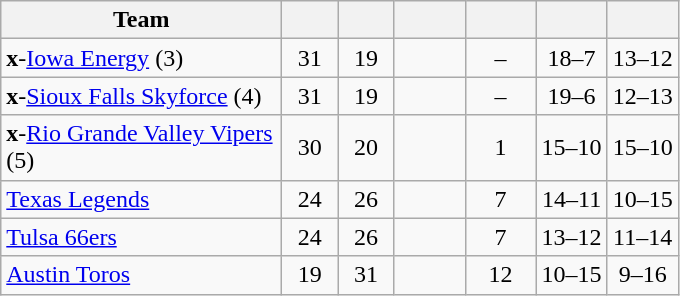<table class="wikitable" style="text-align:center">
<tr>
<th style="width:180px">Team</th>
<th style="width:30px"></th>
<th style="width:30px"></th>
<th style="width:40px"></th>
<th style="width:40px"></th>
<th style="width:40px"></th>
<th style="width:40px"></th>
</tr>
<tr>
<td align=left><strong>x</strong>-<a href='#'>Iowa Energy</a> (3)</td>
<td>31</td>
<td>19</td>
<td></td>
<td>–</td>
<td>18–7</td>
<td>13–12</td>
</tr>
<tr>
<td align=left><strong>x</strong>-<a href='#'>Sioux Falls Skyforce</a> (4)</td>
<td>31</td>
<td>19</td>
<td></td>
<td>–</td>
<td>19–6</td>
<td>12–13</td>
</tr>
<tr>
<td align=left><strong>x</strong>-<a href='#'>Rio Grande Valley Vipers</a> (5)</td>
<td>30</td>
<td>20</td>
<td></td>
<td>1</td>
<td>15–10</td>
<td>15–10</td>
</tr>
<tr>
<td align=left><a href='#'>Texas Legends</a></td>
<td>24</td>
<td>26</td>
<td></td>
<td>7</td>
<td>14–11</td>
<td>10–15</td>
</tr>
<tr>
<td align=left><a href='#'>Tulsa 66ers</a></td>
<td>24</td>
<td>26</td>
<td></td>
<td>7</td>
<td>13–12</td>
<td>11–14</td>
</tr>
<tr>
<td align=left><a href='#'>Austin Toros</a></td>
<td>19</td>
<td>31</td>
<td></td>
<td>12</td>
<td>10–15</td>
<td>9–16</td>
</tr>
</table>
